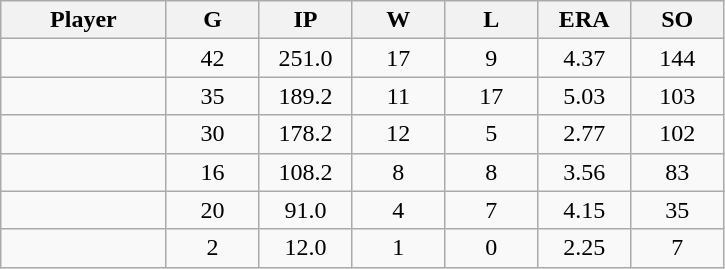<table class="wikitable sortable">
<tr>
<th bgcolor="#DDDDFF" width="16%">Player</th>
<th bgcolor="#DDDDFF" width="9%">G</th>
<th bgcolor="#DDDDFF" width="9%">IP</th>
<th bgcolor="#DDDDFF" width="9%">W</th>
<th bgcolor="#DDDDFF" width="9%">L</th>
<th bgcolor="#DDDDFF" width="9%">ERA</th>
<th bgcolor="#DDDDFF" width="9%">SO</th>
</tr>
<tr align="center">
<td></td>
<td>42</td>
<td>251.0</td>
<td>17</td>
<td>9</td>
<td>4.37</td>
<td>144</td>
</tr>
<tr align="center">
<td></td>
<td>35</td>
<td>189.2</td>
<td>11</td>
<td>17</td>
<td>5.03</td>
<td>103</td>
</tr>
<tr align="center">
<td></td>
<td>30</td>
<td>178.2</td>
<td>12</td>
<td>5</td>
<td>2.77</td>
<td>102</td>
</tr>
<tr align="center">
<td></td>
<td>16</td>
<td>108.2</td>
<td>8</td>
<td>8</td>
<td>3.56</td>
<td>83</td>
</tr>
<tr align="center">
<td></td>
<td>20</td>
<td>91.0</td>
<td>4</td>
<td>7</td>
<td>4.15</td>
<td>35</td>
</tr>
<tr align="center">
<td></td>
<td>2</td>
<td>12.0</td>
<td>1</td>
<td>0</td>
<td>2.25</td>
<td>7</td>
</tr>
</table>
